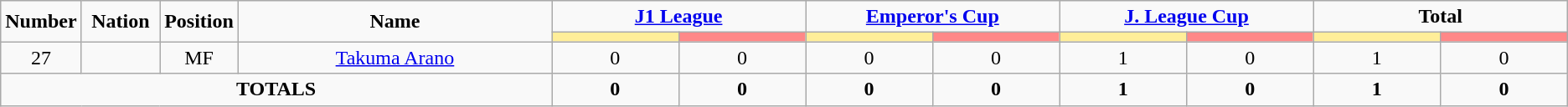<table class="wikitable" style="text-align:center;">
<tr>
<td rowspan="2"  style="width:5%;"><strong>Number</strong></td>
<td rowspan="2"  style="width:5%;"><strong>Nation</strong></td>
<td rowspan="2"  style="width:5%;"><strong>Position</strong></td>
<td rowspan="2"  style="width:20%;"><strong>Name</strong></td>
<td colspan="2"><strong><a href='#'>J1 League</a></strong></td>
<td colspan="2"><strong><a href='#'>Emperor's Cup</a></strong></td>
<td colspan="2"><strong><a href='#'>J. League Cup</a></strong></td>
<td colspan="2"><strong>Total</strong></td>
</tr>
<tr>
<th style="width:60px; background:#fe9;"></th>
<th style="width:60px; background:#ff8888;"></th>
<th style="width:60px; background:#fe9;"></th>
<th style="width:60px; background:#ff8888;"></th>
<th style="width:60px; background:#fe9;"></th>
<th style="width:60px; background:#ff8888;"></th>
<th style="width:60px; background:#fe9;"></th>
<th style="width:60px; background:#ff8888;"></th>
</tr>
<tr>
<td>27</td>
<td></td>
<td>MF</td>
<td><a href='#'>Takuma Arano</a></td>
<td>0</td>
<td>0</td>
<td>0</td>
<td>0</td>
<td>1</td>
<td>0</td>
<td>1</td>
<td>0</td>
</tr>
<tr>
<td colspan="4"><strong>TOTALS</strong></td>
<td><strong>0</strong></td>
<td><strong>0</strong></td>
<td><strong>0</strong></td>
<td><strong>0</strong></td>
<td><strong>1</strong></td>
<td><strong>0</strong></td>
<td><strong>1</strong></td>
<td><strong>0</strong></td>
</tr>
</table>
